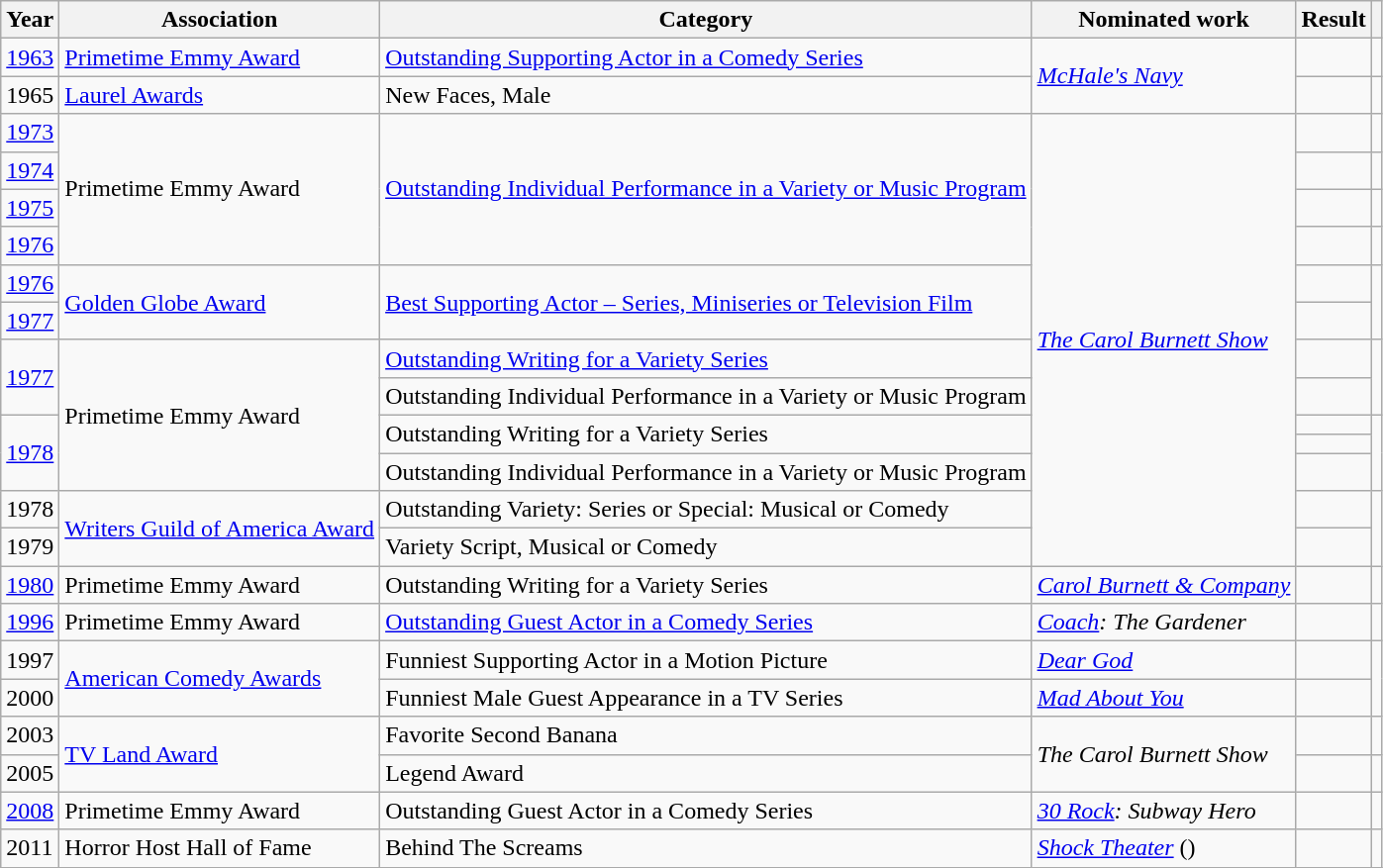<table class="wikitable sortable">
<tr>
<th>Year</th>
<th>Association</th>
<th>Category</th>
<th>Nominated work</th>
<th>Result</th>
<th class=unsortable></th>
</tr>
<tr>
<td><a href='#'>1963</a></td>
<td><a href='#'>Primetime Emmy Award</a></td>
<td><a href='#'>Outstanding Supporting Actor in a Comedy Series</a></td>
<td rowspan="2"><em><a href='#'>McHale's Navy</a></em></td>
<td></td>
<td></td>
</tr>
<tr>
<td>1965</td>
<td><a href='#'>Laurel Awards</a></td>
<td>New Faces, Male</td>
<td></td>
</tr>
<tr>
<td><a href='#'>1973</a></td>
<td rowspan="4">Primetime Emmy Award</td>
<td rowspan="4"><a href='#'>Outstanding Individual Performance in a Variety or Music Program</a></td>
<td rowspan="13"><em><a href='#'>The Carol Burnett Show</a></em></td>
<td></td>
<td></td>
</tr>
<tr>
<td><a href='#'>1974</a></td>
<td></td>
<td></td>
</tr>
<tr>
<td><a href='#'>1975</a></td>
<td></td>
<td></td>
</tr>
<tr>
<td><a href='#'>1976</a></td>
<td></td>
<td></td>
</tr>
<tr>
<td><a href='#'>1976</a></td>
<td rowspan="2"><a href='#'>Golden Globe Award</a></td>
<td rowspan="2"><a href='#'>Best Supporting Actor – Series, Miniseries or Television Film</a></td>
<td></td>
<td rowspan=2></td>
</tr>
<tr>
<td rowspan="1"><a href='#'>1977</a></td>
<td></td>
</tr>
<tr>
<td rowspan="2"><a href='#'>1977</a></td>
<td rowspan="5">Primetime Emmy Award</td>
<td><a href='#'>Outstanding Writing for a Variety Series</a></td>
<td></td>
<td rowspan=2></td>
</tr>
<tr>
<td>Outstanding Individual Performance in a Variety or Music Program</td>
<td></td>
</tr>
<tr>
<td rowspan="3"><a href='#'>1978</a></td>
<td rowspan="2">Outstanding Writing for a Variety Series</td>
<td></td>
<td rowspan=3></td>
</tr>
<tr>
<td></td>
</tr>
<tr>
<td>Outstanding Individual Performance in a Variety or Music Program</td>
<td></td>
</tr>
<tr>
<td>1978</td>
<td rowspan="2"><a href='#'>Writers Guild of America Award</a></td>
<td>Outstanding Variety: Series or Special: Musical or Comedy</td>
<td></td>
</tr>
<tr>
<td>1979</td>
<td>Variety Script, Musical or Comedy</td>
<td></td>
</tr>
<tr>
<td><a href='#'>1980</a></td>
<td>Primetime Emmy Award</td>
<td>Outstanding Writing for a Variety Series</td>
<td><em><a href='#'>Carol Burnett & Company</a></em></td>
<td></td>
<td></td>
</tr>
<tr>
<td><a href='#'>1996</a></td>
<td>Primetime Emmy Award</td>
<td><a href='#'>Outstanding Guest Actor in a Comedy Series</a></td>
<td><em><a href='#'>Coach</a>: The Gardener</em></td>
<td></td>
<td></td>
</tr>
<tr>
<td>1997</td>
<td rowspan="2"><a href='#'>American Comedy Awards</a></td>
<td>Funniest Supporting Actor in a Motion Picture</td>
<td><em><a href='#'>Dear God</a></em></td>
<td></td>
<td rowspan=2></td>
</tr>
<tr>
<td>2000</td>
<td>Funniest Male Guest Appearance in a TV Series</td>
<td><em><a href='#'>Mad About You</a></em></td>
<td></td>
</tr>
<tr>
<td>2003</td>
<td rowspan="2"><a href='#'>TV Land Award</a></td>
<td>Favorite Second Banana</td>
<td rowspan="2"><em>The Carol Burnett Show</em></td>
<td></td>
<td></td>
</tr>
<tr>
<td>2005</td>
<td>Legend Award</td>
<td></td>
<td></td>
</tr>
<tr>
<td><a href='#'>2008</a></td>
<td>Primetime Emmy Award</td>
<td>Outstanding Guest Actor in a Comedy Series</td>
<td><em><a href='#'>30 Rock</a>: Subway Hero</em></td>
<td></td>
<td></td>
</tr>
<tr>
<td>2011</td>
<td>Horror Host Hall of Fame</td>
<td>Behind The Screams</td>
<td><em><a href='#'>Shock Theater</a></em> ()</td>
<td></td>
<td></td>
</tr>
<tr>
</tr>
</table>
